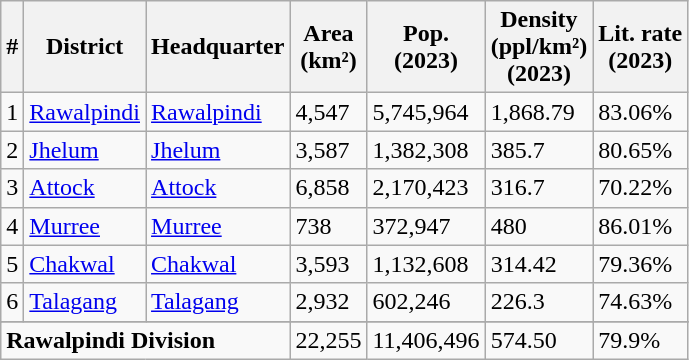<table class="wikitable sortable">
<tr>
<th>#</th>
<th>District</th>
<th>Headquarter</th>
<th>Area<br>(km²)</th>
<th>Pop.<br>(2023)</th>
<th>Density<br>(ppl/km²)<br>(2023)</th>
<th>Lit. rate<br>(2023)</th>
</tr>
<tr>
<td>1</td>
<td><a href='#'>Rawalpindi</a></td>
<td><a href='#'>Rawalpindi</a></td>
<td>4,547</td>
<td>5,745,964</td>
<td>1,868.79</td>
<td>83.06%</td>
</tr>
<tr>
<td>2</td>
<td><a href='#'>Jhelum</a></td>
<td><a href='#'>Jhelum</a></td>
<td>3,587</td>
<td>1,382,308</td>
<td>385.7</td>
<td>80.65%</td>
</tr>
<tr>
<td>3</td>
<td><a href='#'>Attock</a></td>
<td><a href='#'>Attock</a></td>
<td>6,858</td>
<td>2,170,423</td>
<td>316.7</td>
<td>70.22%</td>
</tr>
<tr>
<td>4</td>
<td><a href='#'>Murree</a></td>
<td><a href='#'>Murree</a></td>
<td>738</td>
<td>372,947</td>
<td>480</td>
<td>86.01%</td>
</tr>
<tr>
<td>5</td>
<td><a href='#'>Chakwal</a></td>
<td><a href='#'>Chakwal</a></td>
<td>3,593</td>
<td>1,132,608</td>
<td>314.42</td>
<td>79.36%</td>
</tr>
<tr>
<td>6</td>
<td><a href='#'>Talagang</a></td>
<td><a href='#'>Talagang</a></td>
<td>2,932</td>
<td>602,246</td>
<td>226.3</td>
<td>74.63%</td>
</tr>
<tr>
</tr>
<tr>
</tr>
<tr>
</tr>
<tr>
</tr>
<tr>
<td colspan="3"><strong>Rawalpindi Division</strong></td>
<td>22,255</td>
<td>11,406,496</td>
<td>574.50</td>
<td>79.9%</td>
</tr>
</table>
